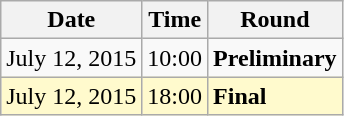<table class="wikitable">
<tr>
<th>Date</th>
<th>Time</th>
<th>Round</th>
</tr>
<tr>
<td>July 12, 2015</td>
<td>10:00</td>
<td><strong>Preliminary</strong></td>
</tr>
<tr style=background:lemonchiffon>
<td>July 12, 2015</td>
<td>18:00</td>
<td><strong>Final</strong></td>
</tr>
</table>
